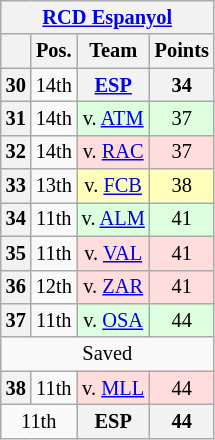<table class="wikitable" style="font-size: 85%">
<tr>
<th colspan="4"><a href='#'>RCD Espanyol</a></th>
</tr>
<tr>
<th></th>
<th>Pos.</th>
<th>Team</th>
<th>Points</th>
</tr>
<tr>
<th>30</th>
<td style="text-align:center;">14th</td>
<th><a href='#'>ESP</a></th>
<th>34</th>
</tr>
<tr>
<th>31</th>
<td style="text-align:center;">14th</td>
<td style="text-align:center; background:#dfd;">v. <a href='#'>ATM</a></td>
<td style="text-align:center; background:#dfd;">37</td>
</tr>
<tr>
<th>32</th>
<td style="text-align:center;">14th</td>
<td style="text-align:center; background:#fdd;">v. <a href='#'>RAC</a></td>
<td style="text-align:center; background:#fdd;">37</td>
</tr>
<tr>
<th>33</th>
<td style="text-align:center;">13th</td>
<td style="text-align:center; background:#ffb;">v. <a href='#'>FCB</a></td>
<td style="text-align:center; background:#ffb;">38</td>
</tr>
<tr>
<th>34</th>
<td style="text-align:center;">11th</td>
<td style="text-align:center; background:#dfd;">v. <a href='#'>ALM</a></td>
<td style="text-align:center; background:#dfd;">41</td>
</tr>
<tr>
<th>35</th>
<td style="text-align:center;">11th</td>
<td style="text-align:center; background:#fdd;">v. <a href='#'>VAL</a></td>
<td style="text-align:center; background:#fdd;">41</td>
</tr>
<tr>
<th>36</th>
<td style="text-align:center;">12th</td>
<td style="text-align:center; background:#fdd;">v. <a href='#'>ZAR</a></td>
<td style="text-align:center; background:#fdd;">41</td>
</tr>
<tr>
<th>37</th>
<td style="text-align:center;">11th</td>
<td style="text-align:center; background:#dfd;">v. <a href='#'>OSA</a></td>
<td style="text-align:center; background:#dfd;">44</td>
</tr>
<tr>
<td colspan="4" style="text-align:center;">Saved</td>
</tr>
<tr>
<th>38</th>
<td style="text-align:center;">11th</td>
<td style="text-align:center; background:#fdd;">v. <a href='#'>MLL</a></td>
<td style="text-align:center; background:#fdd;">44</td>
</tr>
<tr>
<td colspan="2" style="text-align:center;">11th</td>
<th>ESP</th>
<th>44</th>
</tr>
</table>
